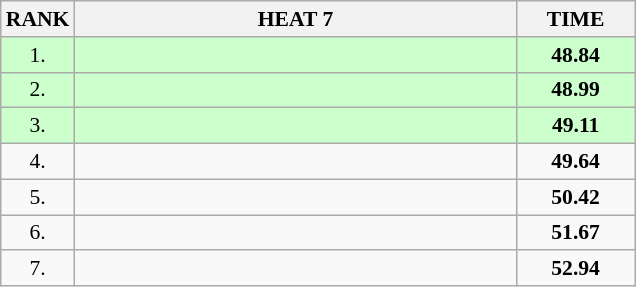<table class="wikitable" style="border-collapse: collapse; font-size: 90%;">
<tr>
<th>RANK</th>
<th style="width: 20em">HEAT 7</th>
<th style="width: 5em">TIME</th>
</tr>
<tr style="background:#ccffcc;">
<td align="center">1.</td>
<td></td>
<td align="center"><strong>48.84</strong></td>
</tr>
<tr style="background:#ccffcc;">
<td align="center">2.</td>
<td></td>
<td align="center"><strong>48.99</strong></td>
</tr>
<tr style="background:#ccffcc;">
<td align="center">3.</td>
<td></td>
<td align="center"><strong>49.11</strong></td>
</tr>
<tr>
<td align="center">4.</td>
<td></td>
<td align="center"><strong>49.64</strong></td>
</tr>
<tr>
<td align="center">5.</td>
<td></td>
<td align="center"><strong>50.42</strong></td>
</tr>
<tr>
<td align="center">6.</td>
<td></td>
<td align="center"><strong>51.67</strong></td>
</tr>
<tr>
<td align="center">7.</td>
<td></td>
<td align="center"><strong>52.94</strong></td>
</tr>
</table>
